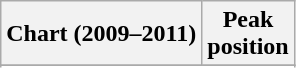<table class="wikitable sortable plainrowheaders">
<tr>
<th scope="col">Chart (2009–2011)</th>
<th scope="col">Peak<br>position</th>
</tr>
<tr>
</tr>
<tr>
</tr>
<tr>
</tr>
<tr>
</tr>
<tr>
</tr>
<tr>
</tr>
<tr>
</tr>
<tr>
</tr>
<tr>
</tr>
</table>
